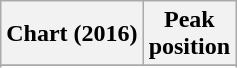<table class="wikitable sortable plainrowheaders" style="text-align:center">
<tr>
<th scope="col">Chart (2016)</th>
<th scope="col">Peak<br>position</th>
</tr>
<tr>
</tr>
<tr>
</tr>
<tr>
</tr>
<tr>
</tr>
<tr>
</tr>
<tr>
</tr>
<tr>
</tr>
<tr>
</tr>
</table>
